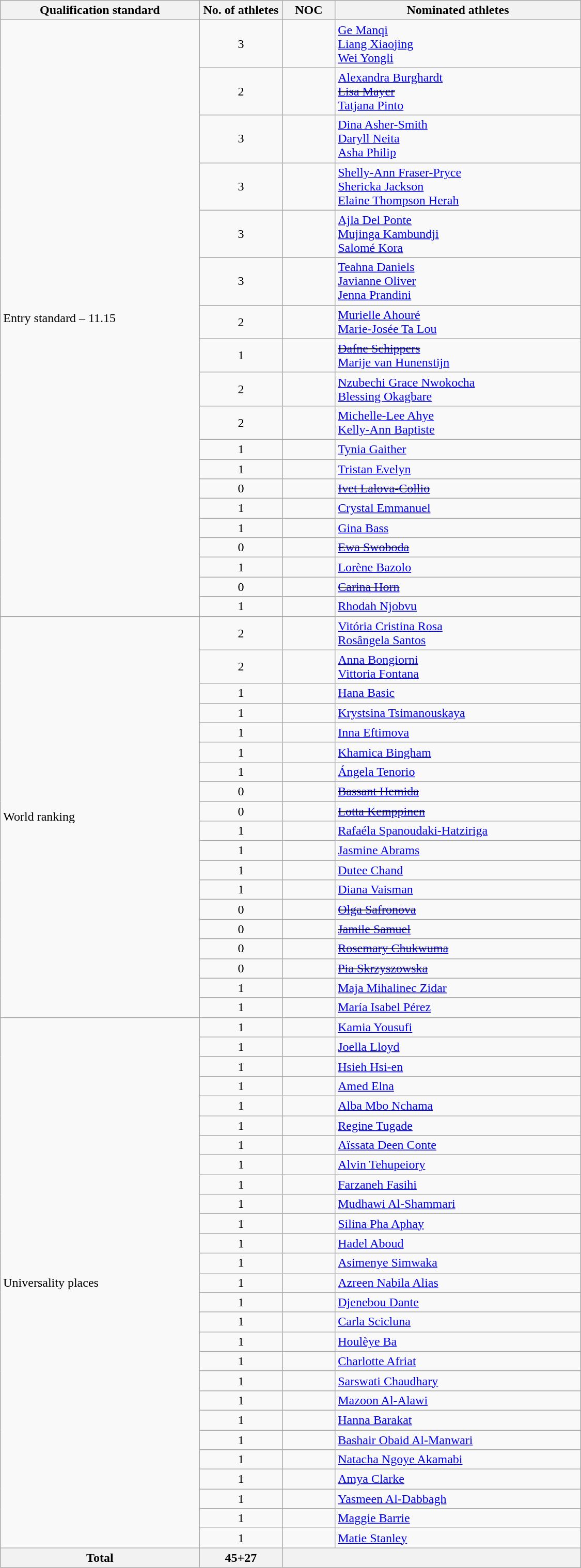<table class="wikitable" style="text-align:left; width:750px;">
<tr>
<th>Qualification standard</th>
<th width=100>No. of athletes</th>
<th>NOC</th>
<th>Nominated athletes</th>
</tr>
<tr>
<td rowspan=19>Entry standard – 11.15</td>
<td align=center>3</td>
<td></td>
<td><a href='#'>Ge Manqi</a><br><a href='#'>Liang Xiaojing</a><br><a href='#'>Wei Yongli</a></td>
</tr>
<tr>
<td align=center>2</td>
<td></td>
<td><a href='#'>Alexandra Burghardt</a><br><s><a href='#'>Lisa Mayer</a></s><br><a href='#'>Tatjana Pinto</a></td>
</tr>
<tr>
<td align=center>3</td>
<td></td>
<td><a href='#'>Dina Asher-Smith</a><br><a href='#'>Daryll Neita</a><br><a href='#'>Asha Philip</a></td>
</tr>
<tr>
<td align=center>3</td>
<td></td>
<td><a href='#'>Shelly-Ann Fraser-Pryce</a><br><a href='#'>Shericka Jackson</a><br><a href='#'>Elaine Thompson Herah</a></td>
</tr>
<tr>
<td align=center>3</td>
<td></td>
<td><a href='#'>Ajla Del Ponte</a><br><a href='#'>Mujinga Kambundji</a><br><a href='#'>Salomé Kora</a></td>
</tr>
<tr>
<td align=center>3</td>
<td></td>
<td><a href='#'>Teahna Daniels</a><br><a href='#'>Javianne Oliver</a><br><a href='#'>Jenna Prandini</a></td>
</tr>
<tr>
<td align=center>2</td>
<td></td>
<td><a href='#'>Murielle Ahouré</a><br><a href='#'>Marie-Josée Ta Lou</a></td>
</tr>
<tr>
<td align=center>1</td>
<td></td>
<td><s><a href='#'>Dafne Schippers</a></s><br><a href='#'>Marije van Hunenstijn</a></td>
</tr>
<tr>
<td align=center>2</td>
<td></td>
<td><a href='#'>Nzubechi Grace Nwokocha</a><br><a href='#'>Blessing Okagbare</a></td>
</tr>
<tr>
<td align=center>2</td>
<td></td>
<td><a href='#'>Michelle-Lee Ahye</a><br><a href='#'>Kelly-Ann Baptiste</a></td>
</tr>
<tr>
<td align=center>1</td>
<td></td>
<td><a href='#'>Tynia Gaither</a></td>
</tr>
<tr>
<td align=center>1</td>
<td></td>
<td><a href='#'>Tristan Evelyn</a></td>
</tr>
<tr>
<td align=center>0</td>
<td></td>
<td><s><a href='#'>Ivet Lalova-Collio</a></s></td>
</tr>
<tr>
<td align=center>1</td>
<td></td>
<td><a href='#'>Crystal Emmanuel</a></td>
</tr>
<tr>
<td align=center>1</td>
<td></td>
<td><a href='#'>Gina Bass</a></td>
</tr>
<tr>
<td align=center>0</td>
<td></td>
<td><s><a href='#'>Ewa Swoboda</a></s></td>
</tr>
<tr>
<td align=center>1</td>
<td></td>
<td><a href='#'>Lorène Bazolo</a></td>
</tr>
<tr>
<td align=center>0</td>
<td></td>
<td><s><a href='#'>Carina Horn</a></s></td>
</tr>
<tr>
<td align=center>1</td>
<td></td>
<td><a href='#'>Rhodah Njobvu</a></td>
</tr>
<tr>
<td rowspan=19>World ranking</td>
<td align=center>2</td>
<td></td>
<td><a href='#'>Vitória Cristina Rosa</a><br><a href='#'>Rosângela Santos</a></td>
</tr>
<tr>
<td align=center>2</td>
<td></td>
<td><a href='#'>Anna Bongiorni</a><br><a href='#'>Vittoria Fontana</a></td>
</tr>
<tr>
<td align=center>1</td>
<td></td>
<td><a href='#'>Hana Basic</a></td>
</tr>
<tr>
<td align=center>1</td>
<td></td>
<td><a href='#'>Krystsina Tsimanouskaya</a></td>
</tr>
<tr>
<td align=center>1</td>
<td></td>
<td><a href='#'>Inna Eftimova</a></td>
</tr>
<tr>
<td align=center>1</td>
<td></td>
<td><a href='#'>Khamica Bingham</a></td>
</tr>
<tr>
<td align=center>1</td>
<td></td>
<td><a href='#'>Ángela Tenorio</a></td>
</tr>
<tr>
<td align=center>0</td>
<td></td>
<td><s><a href='#'>Bassant Hemida</a></s></td>
</tr>
<tr>
<td align=center>0</td>
<td></td>
<td><s><a href='#'>Lotta Kemppinen</a></s></td>
</tr>
<tr>
<td align=center>1</td>
<td></td>
<td><a href='#'>Rafaéla Spanoudaki-Hatziriga</a></td>
</tr>
<tr>
<td align=center>1</td>
<td></td>
<td><a href='#'>Jasmine Abrams</a></td>
</tr>
<tr>
<td align=center>1</td>
<td></td>
<td><a href='#'>Dutee Chand</a></td>
</tr>
<tr>
<td align=center>1</td>
<td></td>
<td><a href='#'>Diana Vaisman</a></td>
</tr>
<tr>
<td align=center>0</td>
<td></td>
<td><s><a href='#'>Olga Safronova</a></s></td>
</tr>
<tr>
<td align=center>0</td>
<td></td>
<td><s><a href='#'>Jamile Samuel</a></s></td>
</tr>
<tr>
<td align=center>0</td>
<td></td>
<td><s><a href='#'>Rosemary Chukwuma</a></s></td>
</tr>
<tr>
<td align=center>0</td>
<td></td>
<td><s><a href='#'>Pia Skrzyszowska</a></s></td>
</tr>
<tr>
<td align=center>1</td>
<td></td>
<td><a href='#'>Maja Mihalinec Zidar</a></td>
</tr>
<tr>
<td align=center>1</td>
<td></td>
<td><a href='#'>María Isabel Pérez</a></td>
</tr>
<tr>
<td rowspan=27>Universality places</td>
<td align=center>1</td>
<td></td>
<td><a href='#'>Kamia Yousufi</a></td>
</tr>
<tr>
<td align=center>1</td>
<td></td>
<td><a href='#'>Joella Lloyd</a></td>
</tr>
<tr>
<td align=center>1</td>
<td></td>
<td><a href='#'>Hsieh Hsi-en</a></td>
</tr>
<tr>
<td align=center>1</td>
<td></td>
<td><a href='#'>Amed Elna</a></td>
</tr>
<tr>
<td align=center>1</td>
<td></td>
<td><a href='#'>Alba Mbo Nchama</a></td>
</tr>
<tr>
<td align=center>1</td>
<td></td>
<td><a href='#'>Regine Tugade</a></td>
</tr>
<tr>
<td align=center>1</td>
<td></td>
<td><a href='#'>Aïssata Deen Conte</a></td>
</tr>
<tr>
<td align=center>1</td>
<td></td>
<td><a href='#'>Alvin Tehupeiory</a></td>
</tr>
<tr>
<td align=center>1</td>
<td></td>
<td><a href='#'>Farzaneh Fasihi</a></td>
</tr>
<tr>
<td align=center>1</td>
<td></td>
<td><a href='#'>Mudhawi Al-Shammari</a></td>
</tr>
<tr>
<td align=center>1</td>
<td></td>
<td><a href='#'>Silina Pha Aphay</a></td>
</tr>
<tr>
<td align=center>1</td>
<td></td>
<td><a href='#'>Hadel Aboud</a></td>
</tr>
<tr>
<td align=center>1</td>
<td></td>
<td><a href='#'>Asimenye Simwaka</a></td>
</tr>
<tr>
<td align=center>1</td>
<td></td>
<td><a href='#'>Azreen Nabila Alias</a></td>
</tr>
<tr>
<td align=center>1</td>
<td></td>
<td><a href='#'>Djenebou Dante</a></td>
</tr>
<tr>
<td align=center>1</td>
<td></td>
<td><a href='#'>Carla Scicluna</a></td>
</tr>
<tr>
<td align=center>1</td>
<td></td>
<td><a href='#'>Houlèye Ba</a></td>
</tr>
<tr>
<td align=center>1</td>
<td></td>
<td><a href='#'>Charlotte Afriat</a></td>
</tr>
<tr>
<td align=center>1</td>
<td></td>
<td><a href='#'>Sarswati Chaudhary</a></td>
</tr>
<tr>
<td align=center>1</td>
<td></td>
<td><a href='#'>Mazoon Al-Alawi</a></td>
</tr>
<tr>
<td align=center>1</td>
<td></td>
<td><a href='#'>Hanna Barakat</a></td>
</tr>
<tr>
<td align=center>1</td>
<td></td>
<td><a href='#'>Bashair Obaid Al-Manwari</a></td>
</tr>
<tr>
<td align=center>1</td>
<td></td>
<td><a href='#'>Natacha Ngoye Akamabi</a></td>
</tr>
<tr>
<td align=center>1</td>
<td></td>
<td><a href='#'>Amya Clarke</a></td>
</tr>
<tr>
<td align=center>1</td>
<td></td>
<td><a href='#'>Yasmeen Al-Dabbagh</a></td>
</tr>
<tr>
<td align=center>1</td>
<td></td>
<td><a href='#'>Maggie Barrie</a></td>
</tr>
<tr>
<td align=center>1</td>
<td></td>
<td><a href='#'>Matie Stanley</a></td>
</tr>
<tr>
<th>Total</th>
<th>45+27</th>
<th colspan=2></th>
</tr>
</table>
